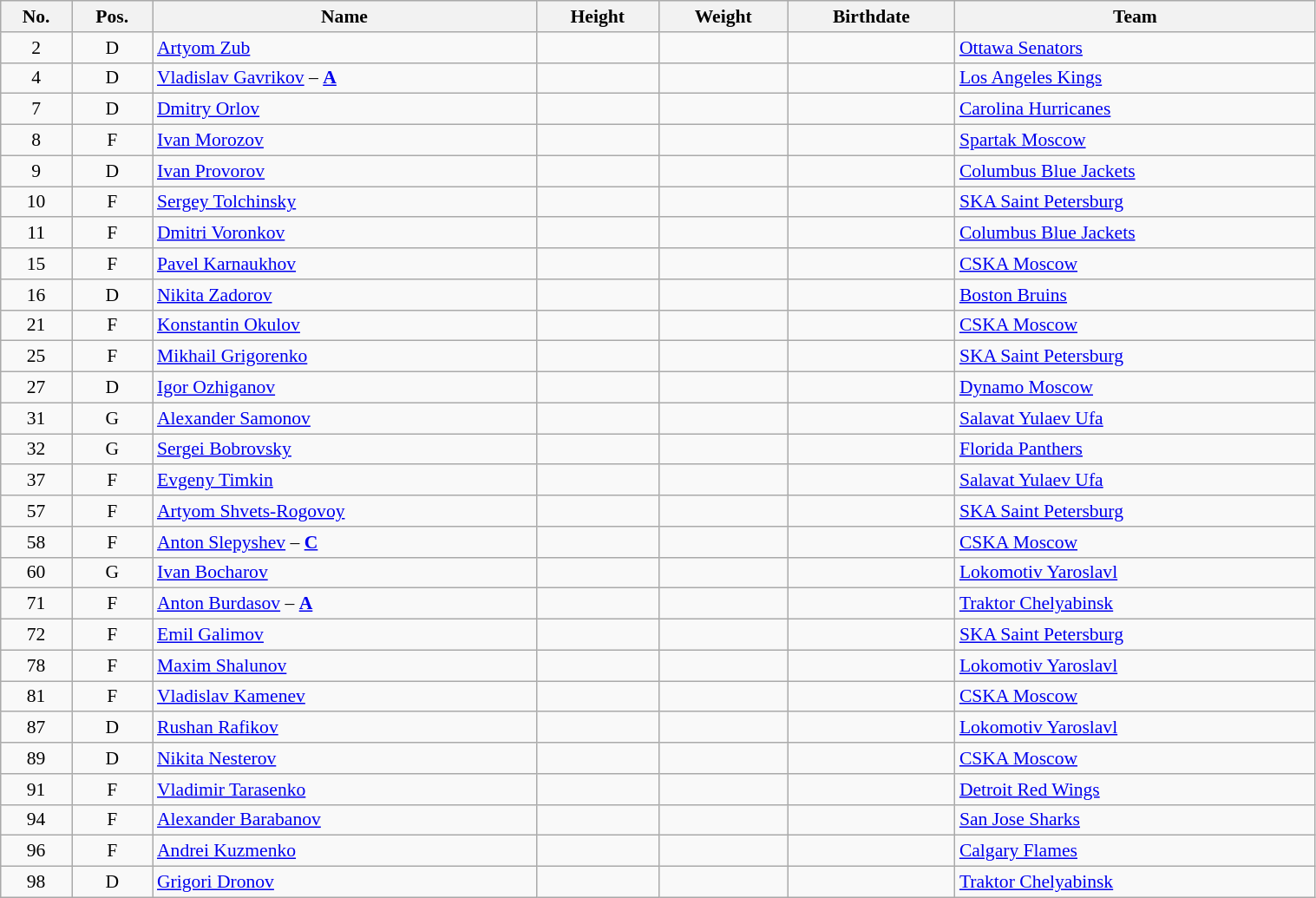<table width="80%" class="wikitable sortable" style="font-size: 90%; text-align: center;">
<tr>
<th>No.</th>
<th>Pos.</th>
<th>Name</th>
<th>Height</th>
<th>Weight</th>
<th>Birthdate</th>
<th>Team</th>
</tr>
<tr>
<td>2</td>
<td>D</td>
<td align=left><a href='#'>Artyom Zub</a></td>
<td></td>
<td></td>
<td></td>
<td style="text-align:left;"> <a href='#'>Ottawa Senators</a></td>
</tr>
<tr>
<td>4</td>
<td>D</td>
<td align=left><a href='#'>Vladislav Gavrikov</a> – <strong><a href='#'>A</a></strong></td>
<td></td>
<td></td>
<td></td>
<td style="text-align:left;"> <a href='#'>Los Angeles Kings</a></td>
</tr>
<tr>
<td>7</td>
<td>D</td>
<td align=left><a href='#'>Dmitry Orlov</a></td>
<td></td>
<td></td>
<td></td>
<td style="text-align:left;"> <a href='#'>Carolina Hurricanes</a></td>
</tr>
<tr>
<td>8</td>
<td>F</td>
<td align=left><a href='#'>Ivan Morozov</a></td>
<td></td>
<td></td>
<td></td>
<td style="text-align:left;"> <a href='#'>Spartak Moscow</a></td>
</tr>
<tr>
<td>9</td>
<td>D</td>
<td align=left><a href='#'>Ivan Provorov</a></td>
<td></td>
<td></td>
<td></td>
<td style="text-align:left;"> <a href='#'>Columbus Blue Jackets</a></td>
</tr>
<tr>
<td>10</td>
<td>F</td>
<td align=left><a href='#'>Sergey Tolchinsky</a></td>
<td></td>
<td></td>
<td></td>
<td style="text-align:left;"> <a href='#'>SKA Saint Petersburg</a></td>
</tr>
<tr>
<td>11</td>
<td>F</td>
<td align=left><a href='#'>Dmitri Voronkov</a></td>
<td></td>
<td></td>
<td></td>
<td style="text-align:left;"> <a href='#'>Columbus Blue Jackets</a></td>
</tr>
<tr>
<td>15</td>
<td>F</td>
<td align=left><a href='#'>Pavel Karnaukhov</a></td>
<td></td>
<td></td>
<td></td>
<td style="text-align:left;"> <a href='#'>CSKA Moscow</a></td>
</tr>
<tr>
<td>16</td>
<td>D</td>
<td align=left><a href='#'>Nikita Zadorov</a></td>
<td></td>
<td></td>
<td></td>
<td style="text-align:left;"> <a href='#'>Boston Bruins</a></td>
</tr>
<tr>
<td>21</td>
<td>F</td>
<td align=left><a href='#'>Konstantin Okulov</a></td>
<td></td>
<td></td>
<td></td>
<td style="text-align:left;"> <a href='#'>CSKA Moscow</a></td>
</tr>
<tr>
<td>25</td>
<td>F</td>
<td align=left><a href='#'>Mikhail Grigorenko</a></td>
<td></td>
<td></td>
<td></td>
<td style="text-align:left;"> <a href='#'>SKA Saint Petersburg</a></td>
</tr>
<tr>
<td>27</td>
<td>D</td>
<td align=left><a href='#'>Igor Ozhiganov</a></td>
<td></td>
<td></td>
<td></td>
<td style="text-align:left;"> <a href='#'>Dynamo Moscow</a></td>
</tr>
<tr>
<td>31</td>
<td>G</td>
<td align=left><a href='#'>Alexander Samonov</a></td>
<td></td>
<td></td>
<td></td>
<td style="text-align:left;"> <a href='#'>Salavat Yulaev Ufa</a></td>
</tr>
<tr>
<td>32</td>
<td>G</td>
<td align=left><a href='#'>Sergei Bobrovsky</a></td>
<td></td>
<td></td>
<td></td>
<td style="text-align:left;"> <a href='#'>Florida Panthers</a></td>
</tr>
<tr>
<td>37</td>
<td>F</td>
<td align=left><a href='#'>Evgeny Timkin</a></td>
<td></td>
<td></td>
<td></td>
<td style="text-align:left;"> <a href='#'>Salavat Yulaev Ufa</a></td>
</tr>
<tr>
<td>57</td>
<td>F</td>
<td align=left><a href='#'>Artyom Shvets-Rogovoy</a></td>
<td></td>
<td></td>
<td></td>
<td style="text-align:left;"> <a href='#'>SKA Saint Petersburg</a></td>
</tr>
<tr>
<td>58</td>
<td>F</td>
<td align=left><a href='#'>Anton Slepyshev</a> – <strong><a href='#'>C</a></strong></td>
<td></td>
<td></td>
<td></td>
<td style="text-align:left;"> <a href='#'>CSKA Moscow</a></td>
</tr>
<tr>
<td>60</td>
<td>G</td>
<td align=left><a href='#'>Ivan Bocharov</a></td>
<td></td>
<td></td>
<td></td>
<td style="text-align:left;"> <a href='#'>Lokomotiv Yaroslavl</a></td>
</tr>
<tr>
<td>71</td>
<td>F</td>
<td align=left><a href='#'>Anton Burdasov</a> – <strong><a href='#'>A</a></strong></td>
<td></td>
<td></td>
<td></td>
<td style="text-align:left;"> <a href='#'>Traktor Chelyabinsk</a></td>
</tr>
<tr>
<td>72</td>
<td>F</td>
<td align=left><a href='#'>Emil Galimov</a></td>
<td></td>
<td></td>
<td></td>
<td style="text-align:left;"> <a href='#'>SKA Saint Petersburg</a></td>
</tr>
<tr>
<td>78</td>
<td>F</td>
<td align=left><a href='#'>Maxim Shalunov</a></td>
<td></td>
<td></td>
<td></td>
<td style="text-align:left;"> <a href='#'>Lokomotiv Yaroslavl</a></td>
</tr>
<tr>
<td>81</td>
<td>F</td>
<td align=left><a href='#'>Vladislav Kamenev</a></td>
<td></td>
<td></td>
<td></td>
<td style="text-align:left;"> <a href='#'>CSKA Moscow</a></td>
</tr>
<tr>
<td>87</td>
<td>D</td>
<td align=left><a href='#'>Rushan Rafikov</a></td>
<td></td>
<td></td>
<td></td>
<td style="text-align:left;"> <a href='#'>Lokomotiv Yaroslavl</a></td>
</tr>
<tr>
<td>89</td>
<td>D</td>
<td align=left><a href='#'>Nikita Nesterov</a></td>
<td></td>
<td></td>
<td></td>
<td style="text-align:left;"> <a href='#'>CSKA Moscow</a></td>
</tr>
<tr>
<td>91</td>
<td>F</td>
<td align=left><a href='#'>Vladimir Tarasenko</a></td>
<td></td>
<td></td>
<td></td>
<td style="text-align:left;"> <a href='#'>Detroit Red Wings</a></td>
</tr>
<tr>
<td>94</td>
<td>F</td>
<td align=left><a href='#'>Alexander Barabanov</a></td>
<td></td>
<td></td>
<td></td>
<td style="text-align:left;"> <a href='#'>San Jose Sharks</a></td>
</tr>
<tr>
<td>96</td>
<td>F</td>
<td align=left><a href='#'>Andrei Kuzmenko</a></td>
<td></td>
<td></td>
<td></td>
<td style="text-align:left;"> <a href='#'>Calgary Flames</a></td>
</tr>
<tr>
<td>98</td>
<td>D</td>
<td align=left><a href='#'>Grigori Dronov</a></td>
<td></td>
<td></td>
<td></td>
<td style="text-align:left;"> <a href='#'>Traktor Chelyabinsk</a></td>
</tr>
</table>
